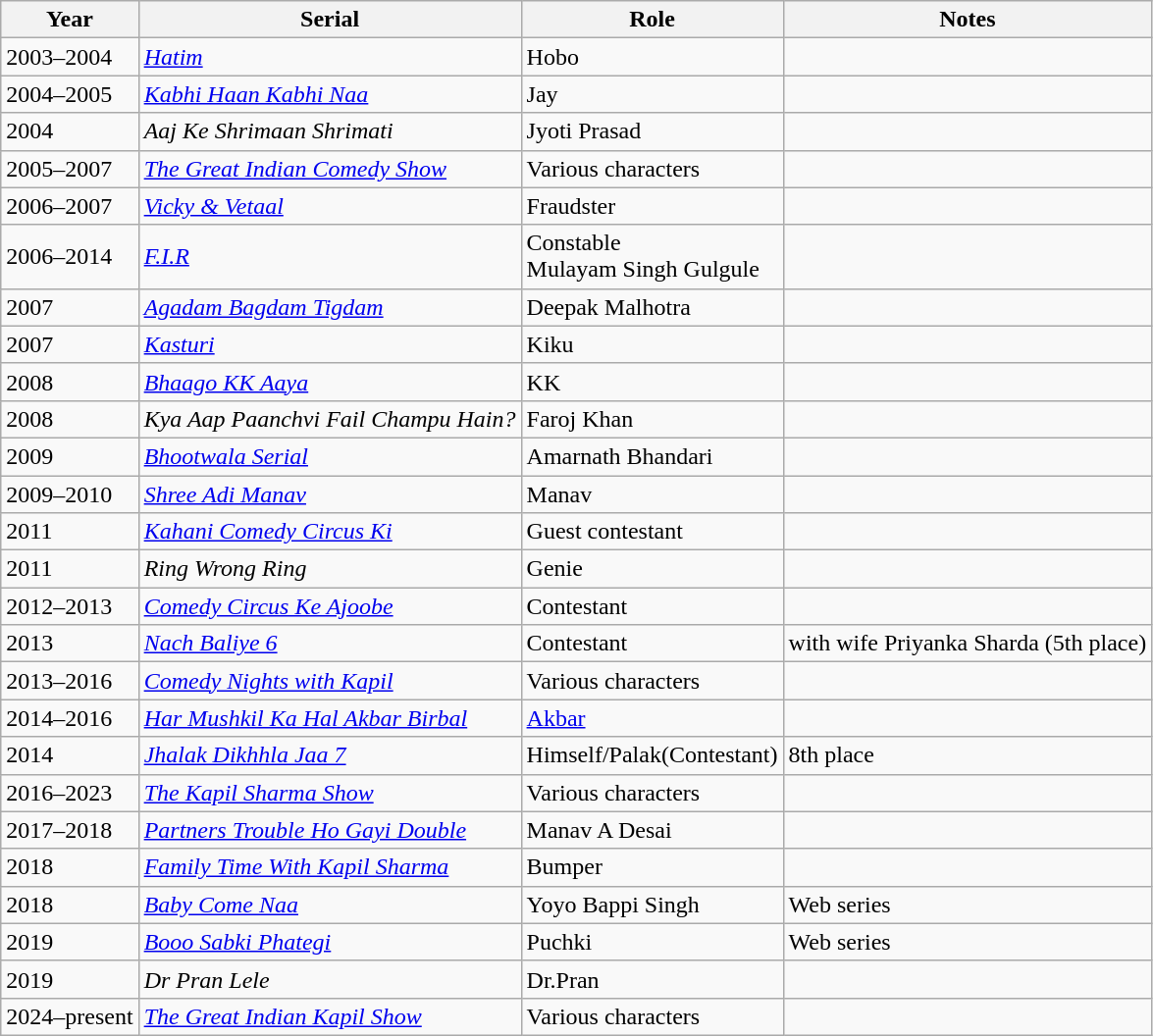<table class="wikitable sortable">
<tr>
<th>Year</th>
<th scope="col">Serial</th>
<th scope="col">Role</th>
<th scope="col">Notes</th>
</tr>
<tr>
<td>2003–2004</td>
<td><em><a href='#'>Hatim</a></em></td>
<td>Hobo</td>
<td></td>
</tr>
<tr>
<td>2004–2005</td>
<td><em><a href='#'>Kabhi Haan Kabhi Naa</a></em></td>
<td>Jay</td>
<td></td>
</tr>
<tr>
<td>2004</td>
<td><em>Aaj Ke Shrimaan Shrimati</em></td>
<td>Jyoti Prasad</td>
<td></td>
</tr>
<tr>
<td>2005–2007</td>
<td><em><a href='#'>The Great Indian Comedy Show</a></em></td>
<td>Various characters</td>
<td></td>
</tr>
<tr>
<td>2006–2007</td>
<td><em><a href='#'>Vicky & Vetaal</a></em></td>
<td>Fraudster</td>
<td></td>
</tr>
<tr>
<td>2006–2014</td>
<td><em><a href='#'>F.I.R</a></em></td>
<td>Constable <br>Mulayam Singh Gulgule</td>
<td></td>
</tr>
<tr>
<td>2007</td>
<td><em><a href='#'>Agadam Bagdam Tigdam</a></em></td>
<td>Deepak Malhotra</td>
<td></td>
</tr>
<tr>
<td>2007</td>
<td><em><a href='#'>Kasturi</a></em></td>
<td>Kiku</td>
<td></td>
</tr>
<tr>
<td>2008</td>
<td><em><a href='#'>Bhaago KK Aaya</a></em></td>
<td>KK</td>
<td></td>
</tr>
<tr>
<td>2008</td>
<td><em>Kya Aap Paanchvi Fail Champu Hain?</em></td>
<td>Faroj Khan</td>
<td></td>
</tr>
<tr>
<td>2009</td>
<td><em><a href='#'>Bhootwala Serial</a></em></td>
<td>Amarnath Bhandari</td>
<td></td>
</tr>
<tr>
<td>2009–2010</td>
<td><em><a href='#'>Shree Adi Manav</a></em></td>
<td>Manav</td>
<td></td>
</tr>
<tr>
<td>2011</td>
<td><em><a href='#'>Kahani Comedy Circus Ki</a></em></td>
<td>Guest contestant</td>
<td></td>
</tr>
<tr>
<td>2011</td>
<td><em>Ring Wrong Ring</em></td>
<td>Genie</td>
<td></td>
</tr>
<tr>
<td>2012–2013</td>
<td><em><a href='#'>Comedy Circus Ke Ajoobe</a></em></td>
<td>Contestant</td>
<td></td>
</tr>
<tr>
<td>2013</td>
<td><em><a href='#'>Nach Baliye 6</a></em></td>
<td>Contestant</td>
<td>with wife Priyanka Sharda (5th place)</td>
</tr>
<tr>
<td>2013–2016</td>
<td><em><a href='#'>Comedy Nights with Kapil</a></em></td>
<td>Various characters</td>
<td></td>
</tr>
<tr>
<td>2014–2016</td>
<td><em><a href='#'>Har Mushkil Ka Hal Akbar Birbal</a></em></td>
<td><a href='#'>Akbar</a></td>
<td></td>
</tr>
<tr>
<td>2014</td>
<td><em><a href='#'>Jhalak Dikhhla Jaa 7</a></em></td>
<td>Himself/Palak(Contestant)</td>
<td>8th place</td>
</tr>
<tr>
<td>2016–2023</td>
<td><em><a href='#'>The Kapil Sharma Show</a></em></td>
<td>Various characters</td>
<td></td>
</tr>
<tr>
<td>2017–2018</td>
<td><em><a href='#'>Partners Trouble Ho Gayi Double</a></em></td>
<td>Manav A Desai</td>
<td></td>
</tr>
<tr>
<td>2018</td>
<td><em><a href='#'>Family Time With Kapil Sharma</a></em></td>
<td>Bumper</td>
<td></td>
</tr>
<tr>
<td>2018</td>
<td><em><a href='#'>Baby Come Naa</a></em></td>
<td>Yoyo Bappi Singh</td>
<td>Web series</td>
</tr>
<tr>
<td>2019</td>
<td><em><a href='#'>Booo Sabki Phategi</a></em></td>
<td>Puchki</td>
<td>Web series</td>
</tr>
<tr>
<td>2019</td>
<td><em>Dr Pran Lele</em></td>
<td>Dr.Pran</td>
<td></td>
</tr>
<tr>
<td>2024–present</td>
<td><em><a href='#'>The Great Indian Kapil Show</a></em></td>
<td>Various characters</td>
<td></td>
</tr>
</table>
